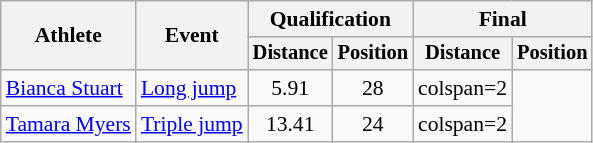<table class=wikitable style=font-size:90%>
<tr>
<th rowspan=2>Athlete</th>
<th rowspan=2>Event</th>
<th colspan=2>Qualification</th>
<th colspan=2>Final</th>
</tr>
<tr style=font-size:95%>
<th>Distance</th>
<th>Position</th>
<th>Distance</th>
<th>Position</th>
</tr>
<tr align=center>
<td align=left><a href='#'>Bianca Stuart</a></td>
<td align=left><a href='#'>Long jump</a></td>
<td>5.91</td>
<td>28</td>
<td>colspan=2 </td>
</tr>
<tr align=center>
<td align=left><a href='#'>Tamara Myers</a></td>
<td align=left><a href='#'>Triple jump</a></td>
<td>13.41</td>
<td>24</td>
<td>colspan=2 </td>
</tr>
</table>
